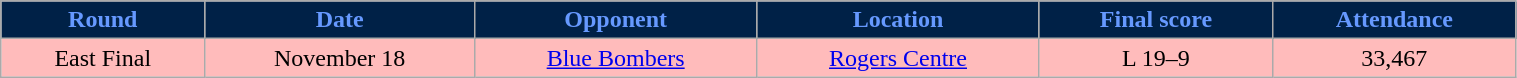<table class="wikitable" style="width:80%;">
<tr style="text-align:center; background:#002147; color:#69f;">
<td><strong>Round</strong></td>
<td><strong>Date</strong></td>
<td><strong>Opponent</strong></td>
<td><strong>Location</strong></td>
<td><strong>Final score</strong></td>
<td><strong>Attendance</strong></td>
</tr>
<tr style="text-align:center; background:#fbb;">
<td>East Final</td>
<td>November 18</td>
<td><a href='#'>Blue Bombers</a></td>
<td><a href='#'>Rogers Centre</a></td>
<td>L 19–9</td>
<td>33,467</td>
</tr>
</table>
